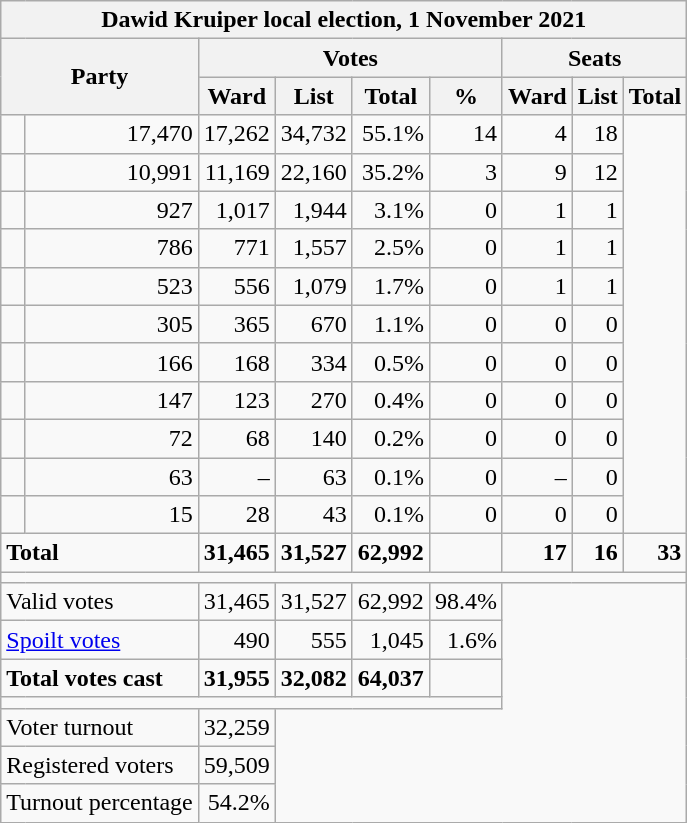<table class=wikitable style="text-align:right">
<tr>
<th colspan="9" align="center">Dawid Kruiper local election, 1 November 2021</th>
</tr>
<tr>
<th rowspan="2" colspan="2">Party</th>
<th colspan="4" align="center">Votes</th>
<th colspan="3" align="center">Seats</th>
</tr>
<tr>
<th>Ward</th>
<th>List</th>
<th>Total</th>
<th>%</th>
<th>Ward</th>
<th>List</th>
<th>Total</th>
</tr>
<tr>
<td></td>
<td>17,470</td>
<td>17,262</td>
<td>34,732</td>
<td>55.1%</td>
<td>14</td>
<td>4</td>
<td>18</td>
</tr>
<tr>
<td></td>
<td>10,991</td>
<td>11,169</td>
<td>22,160</td>
<td>35.2%</td>
<td>3</td>
<td>9</td>
<td>12</td>
</tr>
<tr>
<td></td>
<td>927</td>
<td>1,017</td>
<td>1,944</td>
<td>3.1%</td>
<td>0</td>
<td>1</td>
<td>1</td>
</tr>
<tr>
<td></td>
<td>786</td>
<td>771</td>
<td>1,557</td>
<td>2.5%</td>
<td>0</td>
<td>1</td>
<td>1</td>
</tr>
<tr>
<td></td>
<td>523</td>
<td>556</td>
<td>1,079</td>
<td>1.7%</td>
<td>0</td>
<td>1</td>
<td>1</td>
</tr>
<tr>
<td></td>
<td>305</td>
<td>365</td>
<td>670</td>
<td>1.1%</td>
<td>0</td>
<td>0</td>
<td>0</td>
</tr>
<tr>
<td></td>
<td>166</td>
<td>168</td>
<td>334</td>
<td>0.5%</td>
<td>0</td>
<td>0</td>
<td>0</td>
</tr>
<tr>
<td></td>
<td>147</td>
<td>123</td>
<td>270</td>
<td>0.4%</td>
<td>0</td>
<td>0</td>
<td>0</td>
</tr>
<tr>
<td></td>
<td>72</td>
<td>68</td>
<td>140</td>
<td>0.2%</td>
<td>0</td>
<td>0</td>
<td>0</td>
</tr>
<tr>
<td></td>
<td>63</td>
<td>–</td>
<td>63</td>
<td>0.1%</td>
<td>0</td>
<td>–</td>
<td>0</td>
</tr>
<tr>
<td></td>
<td>15</td>
<td>28</td>
<td>43</td>
<td>0.1%</td>
<td>0</td>
<td>0</td>
<td>0</td>
</tr>
<tr>
<td colspan="2" style="text-align:left"><strong>Total</strong></td>
<td><strong>31,465</strong></td>
<td><strong>31,527</strong></td>
<td><strong>62,992</strong></td>
<td></td>
<td><strong>17</strong></td>
<td><strong>16</strong></td>
<td><strong>33</strong></td>
</tr>
<tr>
<td colspan="9"></td>
</tr>
<tr>
<td colspan="2" style="text-align:left">Valid votes</td>
<td>31,465</td>
<td>31,527</td>
<td>62,992</td>
<td>98.4%</td>
</tr>
<tr>
<td colspan="2" style="text-align:left"><a href='#'>Spoilt votes</a></td>
<td>490</td>
<td>555</td>
<td>1,045</td>
<td>1.6%</td>
</tr>
<tr>
<td colspan="2" style="text-align:left"><strong>Total votes cast</strong></td>
<td><strong>31,955</strong></td>
<td><strong>32,082</strong></td>
<td><strong>64,037</strong></td>
<td></td>
</tr>
<tr>
<td colspan="6"></td>
</tr>
<tr>
<td colspan="2" style="text-align:left">Voter turnout</td>
<td>32,259</td>
</tr>
<tr>
<td colspan="2" style="text-align:left">Registered voters</td>
<td>59,509</td>
</tr>
<tr>
<td colspan="2" style="text-align:left">Turnout percentage</td>
<td>54.2%</td>
</tr>
</table>
